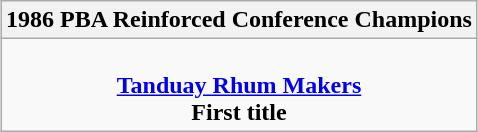<table class=wikitable style="text-align:center; margin:auto">
<tr>
<th>1986 PBA Reinforced Conference Champions</th>
</tr>
<tr>
<td><br> <strong><a href='#'>Tanduay Rhum Makers</a></strong> <br> <strong>First title</strong></td>
</tr>
</table>
